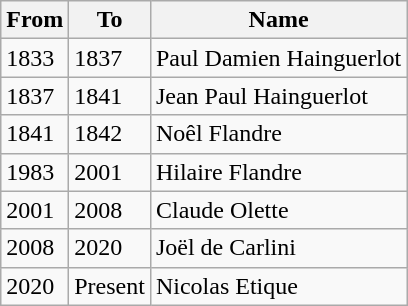<table class="wikitable">
<tr>
<th>From</th>
<th>To</th>
<th>Name</th>
</tr>
<tr>
<td>1833</td>
<td>1837</td>
<td>Paul Damien Hainguerlot</td>
</tr>
<tr>
<td>1837</td>
<td>1841</td>
<td>Jean Paul Hainguerlot</td>
</tr>
<tr>
<td>1841</td>
<td>1842</td>
<td>Noêl Flandre</td>
</tr>
<tr>
<td>1983</td>
<td>2001</td>
<td>Hilaire Flandre</td>
</tr>
<tr>
<td>2001</td>
<td>2008</td>
<td>Claude Olette</td>
</tr>
<tr>
<td>2008</td>
<td>2020</td>
<td>Joël de Carlini</td>
</tr>
<tr>
<td>2020</td>
<td>Present</td>
<td>Nicolas Etique</td>
</tr>
</table>
